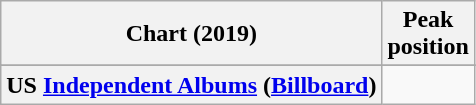<table class="wikitable sortable plainrowheaders" style="text-align:center">
<tr>
<th scope="col">Chart (2019)</th>
<th scope="col">Peak<br>position</th>
</tr>
<tr>
</tr>
<tr>
</tr>
<tr>
</tr>
<tr>
<th scope="row">US <a href='#'>Independent Albums</a> (<a href='#'>Billboard</a>)</th>
<td></td>
</tr>
</table>
